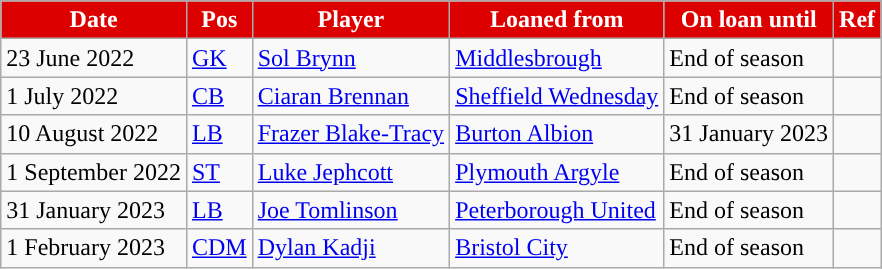<table class="wikitable plainrowheaders sortable">
<tr>
<th style="background:#dd0000; color:#FFFFFF; ">Date</th>
<th style="background:#dd0000; color:#FFFFFF; ">Pos</th>
<th style="background:#dd0000; color:#FFFFFF; ">Player</th>
<th style="background:#dd0000; color:#FFFFFF; ">Loaned from</th>
<th style="background:#dd0000; color:#FFFFFF; ">On loan until</th>
<th style="background:#dd0000; color:#FFFFFF; ">Ref</th>
</tr>
<tr>
<td>23 June 2022</td>
<td><a href='#'>GK</a></td>
<td> <a href='#'>Sol Brynn</a></td>
<td> <a href='#'>Middlesbrough</a></td>
<td>End of season</td>
<td></td>
</tr>
<tr>
<td>1 July 2022</td>
<td><a href='#'>CB</a></td>
<td> <a href='#'>Ciaran Brennan</a></td>
<td> <a href='#'>Sheffield Wednesday</a></td>
<td>End of season</td>
<td></td>
</tr>
<tr>
<td>10 August 2022</td>
<td><a href='#'>LB</a></td>
<td> <a href='#'>Frazer Blake-Tracy</a></td>
<td> <a href='#'>Burton Albion</a></td>
<td>31 January 2023</td>
<td></td>
</tr>
<tr>
<td>1 September 2022</td>
<td><a href='#'>ST</a></td>
<td> <a href='#'>Luke Jephcott</a></td>
<td> <a href='#'>Plymouth Argyle</a></td>
<td>End of season</td>
<td></td>
</tr>
<tr>
<td>31 January 2023</td>
<td><a href='#'>LB</a></td>
<td> <a href='#'>Joe Tomlinson</a></td>
<td> <a href='#'>Peterborough United</a></td>
<td>End of season</td>
<td></td>
</tr>
<tr>
<td>1 February 2023</td>
<td><a href='#'>CDM</a></td>
<td> <a href='#'>Dylan Kadji</a></td>
<td> <a href='#'>Bristol City</a></td>
<td>End of season</td>
<td></td>
</tr>
</table>
